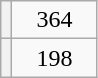<table class="wikitable">
<tr>
<th></th>
<td style="padding-left: 1em; padding-right: 1em">364</td>
</tr>
<tr>
<th></th>
<td style="padding-left: 1em; padding-right: 1em">198</td>
</tr>
</table>
